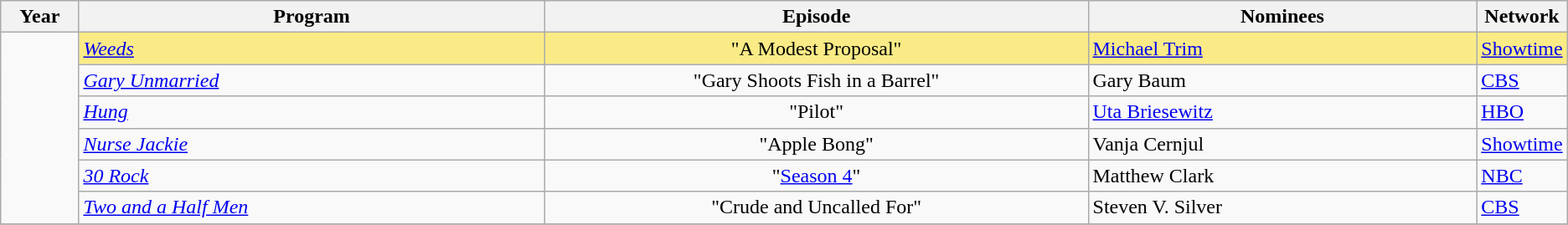<table class="wikitable">
<tr>
<th width="5%">Year</th>
<th width="30%">Program</th>
<th width="35%">Episode</th>
<th width="25%">Nominees</th>
<th width="5%">Network</th>
</tr>
<tr>
<td rowspan=6 align=center></td>
<td style="background:#FAEB86;"><em><a href='#'>Weeds</a></em></td>
<td style="background:#FAEB86;" align=center>"A Modest Proposal"</td>
<td style="background:#FAEB86;"><a href='#'>Michael Trim</a></td>
<td style="background:#FAEB86;"><a href='#'>Showtime</a></td>
</tr>
<tr>
<td><em><a href='#'>Gary Unmarried</a></em></td>
<td align=center>"Gary Shoots Fish in a Barrel"</td>
<td>Gary Baum</td>
<td><a href='#'>CBS</a></td>
</tr>
<tr>
<td><em><a href='#'>Hung</a></em></td>
<td align=center>"Pilot"</td>
<td><a href='#'>Uta Briesewitz</a></td>
<td><a href='#'>HBO</a></td>
</tr>
<tr>
<td><em><a href='#'>Nurse Jackie</a></em></td>
<td align=center>"Apple Bong"</td>
<td>Vanja Cernjul</td>
<td><a href='#'>Showtime</a></td>
</tr>
<tr>
<td><em><a href='#'>30 Rock</a></em></td>
<td align=center>"<a href='#'>Season 4</a>"</td>
<td>Matthew Clark</td>
<td><a href='#'>NBC</a></td>
</tr>
<tr>
<td><em><a href='#'>Two and a Half Men</a></em></td>
<td align=center>"Crude and Uncalled For"</td>
<td>Steven V. Silver</td>
<td><a href='#'>CBS</a></td>
</tr>
<tr>
</tr>
</table>
